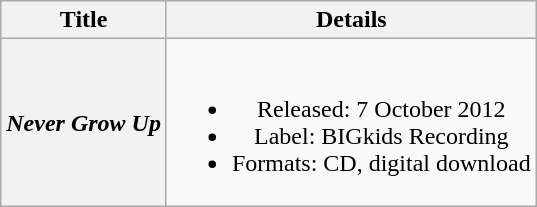<table class="wikitable plainrowheaders" style="text-align:center;">
<tr>
<th scope="col">Title</th>
<th scope="col">Details</th>
</tr>
<tr>
<th scope="row"><em>Never Grow Up</em></th>
<td><br><ul><li>Released: 7 October 2012</li><li>Label: BIGkids Recording</li><li>Formats: CD, digital download</li></ul></td>
</tr>
</table>
